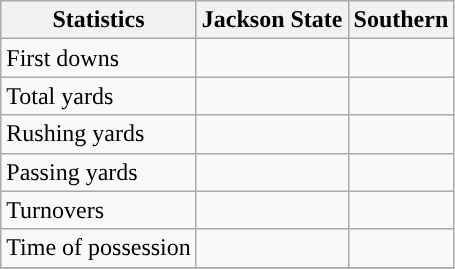<table class="wikitable">
<tr>
<th>Statistics</th>
<th>Jackson State</th>
<th>Southern</th>
</tr>
<tr>
<td>First downs</td>
<td></td>
<td> </td>
</tr>
<tr>
<td>Total yards</td>
<td></td>
<td> </td>
</tr>
<tr>
<td>Rushing yards</td>
<td></td>
<td> </td>
</tr>
<tr>
<td>Passing yards</td>
<td></td>
<td> </td>
</tr>
<tr>
<td>Turnovers</td>
<td></td>
<td> </td>
</tr>
<tr>
<td>Time of possession</td>
<td></td>
<td> </td>
</tr>
<tr>
</tr>
</table>
